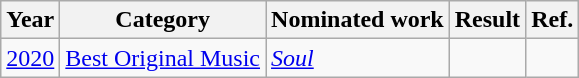<table class="wikitable">
<tr>
<th>Year</th>
<th>Category</th>
<th>Nominated work</th>
<th>Result</th>
<th>Ref.</th>
</tr>
<tr>
<td><a href='#'>2020</a></td>
<td><a href='#'>Best Original Music</a></td>
<td><em><a href='#'>Soul</a></em></td>
<td></td>
<td align="center"></td>
</tr>
</table>
